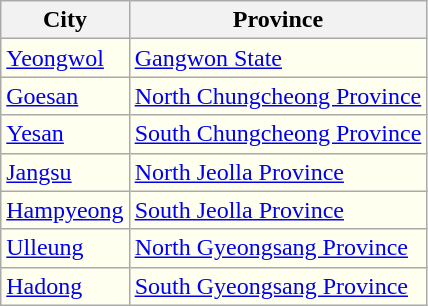<table class="wikitable" border="1" style="font-size:100%; background:#FFFFEF; float:left;">
<tr>
<th>City</th>
<th>Province</th>
</tr>
<tr>
<td><a href='#'>Yeongwol</a></td>
<td> <a href='#'>Gangwon State</a></td>
</tr>
<tr>
<td><a href='#'>Goesan</a></td>
<td> <a href='#'>North Chungcheong Province</a></td>
</tr>
<tr>
<td><a href='#'>Yesan</a></td>
<td> <a href='#'>South Chungcheong Province</a></td>
</tr>
<tr>
<td><a href='#'>Jangsu</a></td>
<td> <a href='#'>North Jeolla Province</a></td>
</tr>
<tr>
<td><a href='#'>Hampyeong</a></td>
<td> <a href='#'>South Jeolla Province</a></td>
</tr>
<tr>
<td><a href='#'>Ulleung</a></td>
<td> <a href='#'>North Gyeongsang Province</a></td>
</tr>
<tr>
<td><a href='#'>Hadong</a></td>
<td> <a href='#'>South Gyeongsang Province</a></td>
</tr>
</table>
